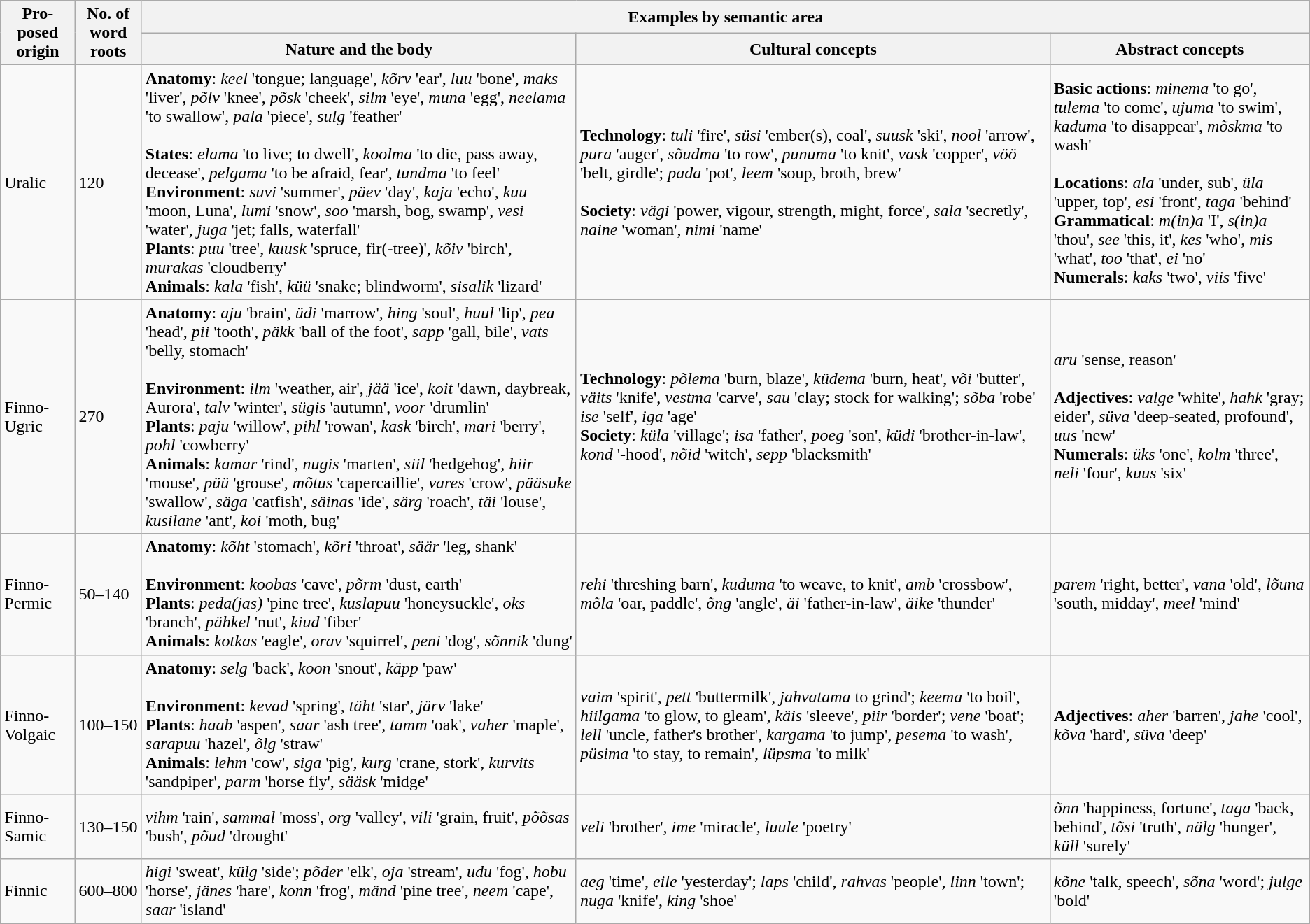<table class="wikitable">
<tr>
<th rowspan="2">Pro­posed origin</th>
<th rowspan="2">No. of word roots</th>
<th colspan="4">Examples by semantic area</th>
</tr>
<tr>
<th>Nature and the body</th>
<th>Cultural concepts</th>
<th>Abstract concepts</th>
</tr>
<tr>
<td>Uralic</td>
<td>120</td>
<td><strong>Anatomy</strong>: <em>keel</em> 'tongue; language', <em>kõrv</em> 'ear', <em>luu</em> 'bone', <em>maks</em> 'liver', <em>põlv</em> 'knee', <em>põsk</em> 'cheek', <em>silm</em> 'eye', <em>muna</em> 'egg', <em>neelama</em> 'to swallow', <em>pala</em> 'piece', <em>sulg</em> 'feather'<br><br><strong>States</strong>: <em>elama</em> 'to live; to dwell', <em>koolma</em> 'to die, pass away, decease', <em>pelgama</em> 'to be afraid, fear', <em>tundma</em> 'to feel'<br>
<strong>Environment</strong>: <em>suvi</em> 'summer', <em>päev</em> 'day', <em>kaja</em> 'echo', <em>kuu</em> 'moon, Luna', <em>lumi</em> 'snow', <em>soo</em> 'marsh, bog, swamp', <em>vesi</em> 'water', <em>juga</em> 'jet; falls, waterfall'<br>
<strong>Plants</strong>: <em>puu</em> 'tree', <em>kuusk</em> 'spruce, fir(-tree)', <em>kõiv</em> 'birch', <em>murakas</em> 'cloudberry'<br>
<strong>Animals</strong>: <em>kala</em> 'fish', <em>küü</em> 'snake; blindworm', <em>sisalik</em> 'lizard'</td>
<td><strong>Technology</strong>: <em>tuli</em> 'fire', <em>süsi</em> 'ember(s), coal', <em>suusk</em> 'ski', <em>nool</em> 'arrow', <em>pura</em> 'auger', <em>sõudma</em> 'to row', <em>punuma</em> 'to knit', <em>vask</em> 'copper', <em>vöö</em> 'belt, girdle'; <em>pada</em> 'pot', <em>leem</em> 'soup, broth, brew'<br><br><strong>Society</strong>: <em>vägi</em> 'power, vigour, strength, might, force', <em>sala</em> 'secretly', <em>naine</em> 'woman', <em>nimi</em> 'name'<br></td>
<td><strong>Basic actions</strong>: <em>minema</em> 'to go', <em>tulema</em> 'to come', <em>ujuma</em> 'to swim', <em>kaduma</em> 'to disappear', <em>mõskma</em> 'to wash'<br><br><strong>Locations</strong>: <em>ala</em> 'under, sub', <em>üla</em> 'upper, top', <em>esi</em> 'front', <em>taga</em> 'behind'<br>
<strong>Grammatical</strong>: <em>m(in)a</em> 'I', <em>s(in)a</em> 'thou', <em>see</em> 'this, it', <em>kes</em> 'who', <em>mis</em> 'what', <em>too</em> 'that', <em>ei</em> 'no'<br>
<strong>Numerals</strong>: <em>kaks</em> 'two', <em>viis</em> 'five'</td>
</tr>
<tr>
<td>Finno-Ugric</td>
<td>270</td>
<td><strong>Anatomy</strong>: <em>aju</em> 'brain', <em>üdi</em> 'marrow', <em>hing</em> 'soul', <em>huul</em> 'lip', <em>pea</em> 'head', <em>pii</em> 'tooth', <em>päkk</em> 'ball of the foot', <em>sapp</em> 'gall, bile', <em>vats</em> 'belly, stomach'<br><br><strong>Environment</strong>: <em>ilm</em> 'weather, air', <em>jää</em> 'ice', <em>koit</em> 'dawn, daybreak, Aurora', <em>talv</em> 'winter', <em>sügis</em> 'autumn', <em>voor</em> 'drumlin'<br>
<strong>Plants</strong>: <em>paju</em> 'willow', <em>pihl</em> 'rowan', <em>kask</em> 'birch', <em>mari</em> 'berry', <em>pohl</em> 'cowberry'<br>
<strong>Animals</strong>: <em>kamar</em> 'rind', <em>nugis</em> 'marten', <em>siil</em> 'hedgehog', <em>hiir</em> 'mouse', <em>püü</em> 'grouse', <em>mõtus</em> 'capercaillie', <em>vares</em> 'crow', <em>pääsuke</em> 'swallow', <em>säga</em> 'catfish', <em>säinas</em> 'ide', <em>särg</em> 'roach', <em>täi</em> 'louse', <em>kusilane</em> 'ant', <em>koi</em> 'moth, bug'</td>
<td><strong>Technology</strong>: <em>põlema</em> 'burn, blaze', <em>küdema</em> 'burn, heat', <em>või</em> 'butter', <em>väits</em> 'knife', <em>vestma</em> 'carve', <em>sau</em> 'clay; stock for walking'; <em>sõba</em> 'robe'<br><em>ise</em> 'self', <em>iga</em> 'age'<br>
<strong>Society</strong>: <em>küla</em> 'village'; <em>isa</em> 'father', <em>poeg</em> 'son', <em>küdi</em> 'brother-in-law', <em>kond</em> '-hood', <em>nõid</em> 'witch', <em>sepp</em> 'blacksmith'<br></td>
<td><em>aru</em> 'sense, reason'<br><br><strong>Adjectives</strong>: <em>valge</em> 'white', <em>hahk</em> 'gray; eider', <em>süva</em> 'deep-seated, profound', <em>uus</em> 'new'<br>
<strong>Numerals</strong>: <em>üks</em> 'one', <em>kolm</em> 'three', <em>neli</em> 'four', <em>kuus</em> 'six'</td>
</tr>
<tr>
<td>Finno-Permic</td>
<td>50–140</td>
<td><strong>Anatomy</strong>: <em>kõht</em> 'stomach', <em>kõri</em> 'throat', <em>säär</em> 'leg, shank'<br><br><strong>Environment</strong>: <em>koobas</em> 'cave', <em>põrm</em> 'dust, earth'<br>
<strong>Plants</strong>: <em>peda(jas)</em> 'pine tree', <em>kuslapuu</em> 'honeysuckle', <em>oks</em> 'branch', <em>pähkel</em> 'nut', <em>kiud</em> 'fiber'<br>
<strong>Animals</strong>: <em>kotkas</em> 'eagle', <em>orav</em> 'squirrel', <em>peni</em> 'dog', <em>sõnnik</em> 'dung'</td>
<td><em>rehi</em> 'threshing barn', <em>kuduma</em> 'to weave, to knit', <em>amb</em> 'crossbow', <em>mõla</em> 'oar, paddle', <em>õng</em> 'angle', <em>äi</em> 'father-in-law', <em>äike</em> 'thunder'</td>
<td><em>parem</em> 'right, better', <em>vana</em> 'old', <em>lõuna</em> 'south, midday', <em>meel</em> 'mind'</td>
</tr>
<tr>
<td>Finno-Volgaic</td>
<td>100–150</td>
<td><strong>Anatomy</strong>: <em>selg</em> 'back', <em>koon</em> 'snout', <em>käpp</em> 'paw'<br><br><strong>Environment</strong>: <em>kevad</em> 'spring', <em>täht</em> 'star', <em>järv</em> 'lake'<br>
<strong>Plants</strong>: <em>haab</em> 'aspen', <em>saar</em> 'ash tree', <em>tamm</em> 'oak', <em>vaher</em> 'maple', <em>sarapuu</em> 'hazel', <em>õlg</em> 'straw'<br>
<strong>Animals</strong>: <em>lehm</em> 'cow', <em>siga</em> 'pig', <em>kurg</em> 'crane, stork', <em>kurvits</em> 'sandpiper', <em>parm</em> 'horse fly', <em>sääsk</em> 'midge'<br></td>
<td><em>vaim</em> 'spirit', <em>pett</em> 'buttermilk', <em>jahvatama</em> to grind'; <em>keema</em> 'to boil', <em>hiilgama</em> 'to glow, to gleam', <em>käis</em> 'sleeve', <em>piir</em> 'border'; <em>vene</em> 'boat'; <em>lell</em> 'uncle, father's brother', <em>kargama</em> 'to jump', <em>pesema</em> 'to wash', <em>püsima</em> 'to stay, to remain', <em>lüpsma</em> 'to milk'</td>
<td><strong>Adjectives</strong>: <em>aher</em> 'barren', <em>jahe</em> 'cool', <em>kõva</em> 'hard', <em>süva</em> 'deep'</td>
</tr>
<tr>
<td>Finno-Samic</td>
<td>130–150</td>
<td><em>vihm</em> 'rain', <em>sammal</em> 'moss', <em>org</em> 'valley', <em>vili</em> 'grain, fruit', <em>põõsas</em> 'bush', <em>põud</em> 'drought'</td>
<td><em>veli</em> 'brother', <em>ime</em> 'miracle', <em>luule</em> 'poetry'</td>
<td><em>õnn</em> 'happiness, fortune', <em>taga</em> 'back, behind', <em>tõsi</em> 'truth', <em>nälg</em> 'hunger', <em>küll</em> 'surely'</td>
</tr>
<tr>
<td>Finnic</td>
<td>600–800</td>
<td><em>higi</em> 'sweat', <em>külg</em> 'side'; <em>põder</em> 'elk', <em>oja</em> 'stream', <em>udu</em> 'fog', <em>hobu</em> 'horse', <em>jänes</em> 'hare', <em>konn</em> 'frog', <em>mänd</em> 'pine tree', <em>neem</em> 'cape', <em>saar</em> 'island'</td>
<td><em>aeg</em> 'time', <em>eile</em> 'yesterday'; <em>laps</em> 'child', <em>rahvas</em> 'people', <em>linn</em> 'town'; <em>nuga</em> 'knife', <em>king</em> 'shoe'</td>
<td><em>kõne</em> 'talk, speech', <em>sõna</em> 'word'; <em>julge</em> 'bold'</td>
</tr>
</table>
